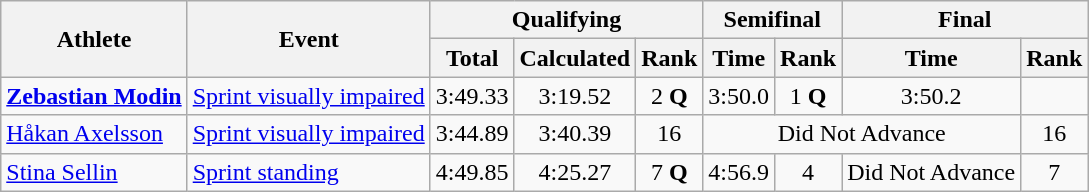<table class="wikitable">
<tr>
<th rowspan="2">Athlete</th>
<th rowspan="2">Event</th>
<th colspan="3">Qualifying</th>
<th colspan="2">Semifinal</th>
<th colspan="2">Final</th>
</tr>
<tr>
<th>Total</th>
<th>Calculated</th>
<th>Rank</th>
<th>Time</th>
<th>Rank</th>
<th>Time</th>
<th>Rank</th>
</tr>
<tr>
<td><strong><a href='#'>Zebastian Modin</a></strong></td>
<td><a href='#'>Sprint visually impaired</a></td>
<td align="center">3:49.33</td>
<td align="center">3:19.52</td>
<td align="center">2 <strong>Q</strong></td>
<td align="center">3:50.0</td>
<td align="center">1 <strong>Q</strong></td>
<td align="center">3:50.2</td>
<td align="center"></td>
</tr>
<tr>
<td><a href='#'>Håkan Axelsson</a></td>
<td><a href='#'>Sprint visually impaired</a></td>
<td align="center">3:44.89</td>
<td align="center">3:40.39</td>
<td align="center">16</td>
<td align="center" colspan="3">Did Not Advance</td>
<td align="center">16</td>
</tr>
<tr>
<td><a href='#'>Stina Sellin</a></td>
<td><a href='#'>Sprint standing</a></td>
<td align="center">4:49.85</td>
<td align="center">4:25.27</td>
<td align="center">7 <strong>Q</strong></td>
<td align="center">4:56.9</td>
<td align="center">4</td>
<td align="center">Did Not Advance</td>
<td align="center">7</td>
</tr>
</table>
